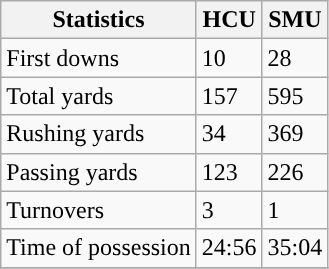<table class="wikitable" style="float: left;">
<tr>
<th>Statistics</th>
<th>HCU</th>
<th>SMU</th>
</tr>
<tr>
<td>First downs</td>
<td>10</td>
<td>28</td>
</tr>
<tr>
<td>Total yards</td>
<td>157</td>
<td>595</td>
</tr>
<tr>
<td>Rushing yards</td>
<td>34</td>
<td>369</td>
</tr>
<tr>
<td>Passing yards</td>
<td>123</td>
<td>226</td>
</tr>
<tr>
<td>Turnovers</td>
<td>3</td>
<td>1</td>
</tr>
<tr>
<td>Time of possession</td>
<td>24:56</td>
<td>35:04</td>
</tr>
<tr>
</tr>
</table>
